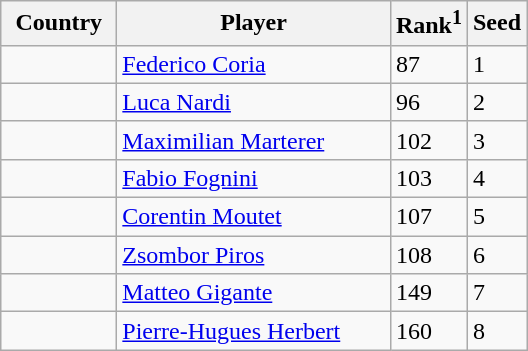<table class="sortable wikitable">
<tr>
<th width="70">Country</th>
<th width="175">Player</th>
<th>Rank<sup>1</sup></th>
<th>Seed</th>
</tr>
<tr>
<td></td>
<td><a href='#'>Federico Coria</a></td>
<td>87</td>
<td>1</td>
</tr>
<tr>
<td></td>
<td><a href='#'>Luca Nardi</a></td>
<td>96</td>
<td>2</td>
</tr>
<tr>
<td></td>
<td><a href='#'>Maximilian Marterer</a></td>
<td>102</td>
<td>3</td>
</tr>
<tr>
<td></td>
<td><a href='#'>Fabio Fognini</a></td>
<td>103</td>
<td>4</td>
</tr>
<tr>
<td></td>
<td><a href='#'>Corentin Moutet</a></td>
<td>107</td>
<td>5</td>
</tr>
<tr>
<td></td>
<td><a href='#'>Zsombor Piros</a></td>
<td>108</td>
<td>6</td>
</tr>
<tr>
<td></td>
<td><a href='#'>Matteo Gigante</a></td>
<td>149</td>
<td>7</td>
</tr>
<tr>
<td></td>
<td><a href='#'>Pierre-Hugues Herbert</a></td>
<td>160</td>
<td>8</td>
</tr>
</table>
